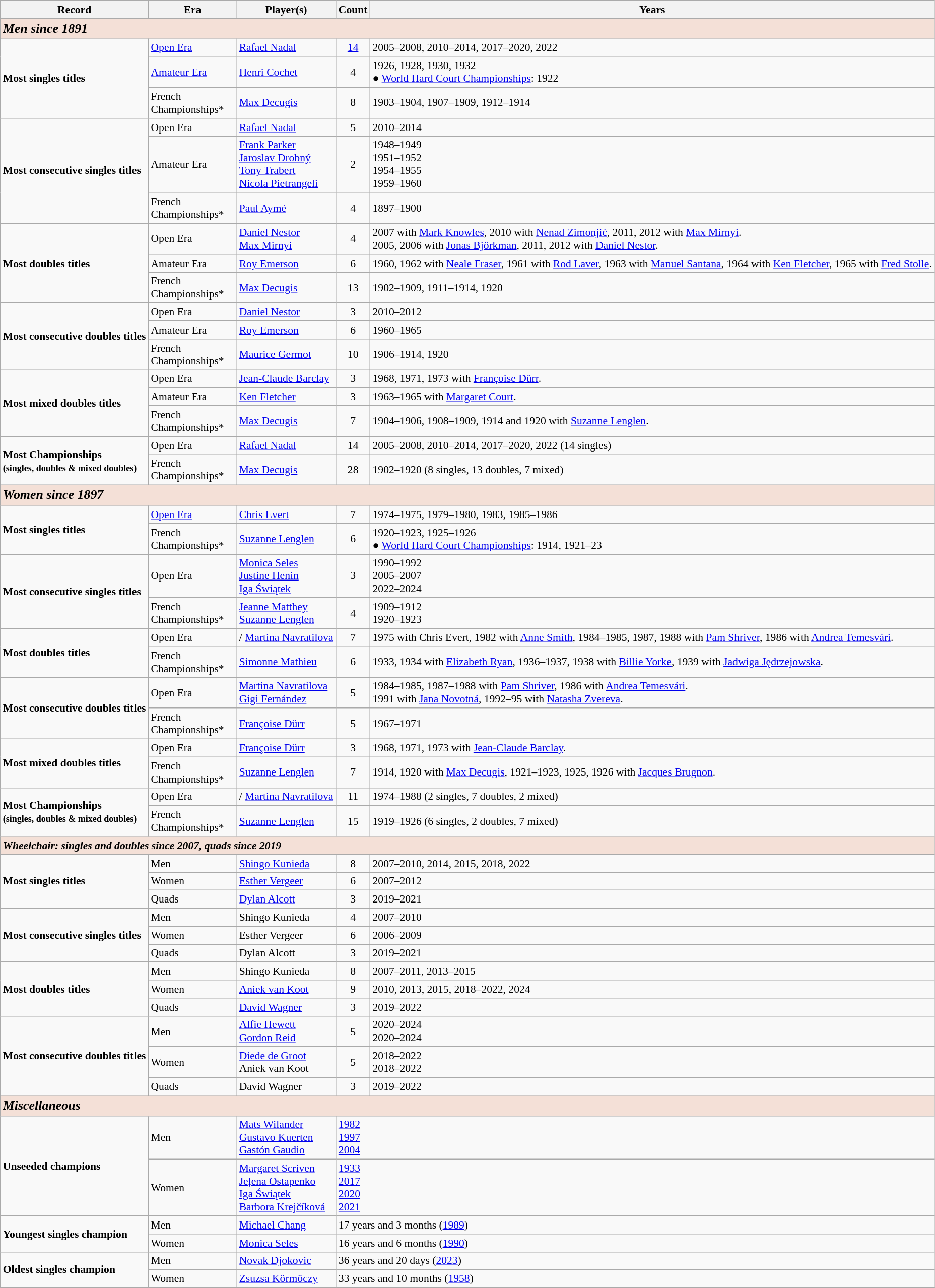<table class="wikitable" style="font-size:90%">
<tr>
<th>Record</th>
<th style="width:110px;">Era</th>
<th>Player(s)</th>
<th>Count</th>
<th>Years</th>
</tr>
<tr>
<td colspan=5 style="background: #f4e0d7;"><strong><em><big>Men since 1891</big></em></strong></td>
</tr>
<tr>
<td rowspan="3"><strong>Most singles titles</strong></td>
<td><a href='#'>Open Era</a></td>
<td> <a href='#'>Rafael Nadal</a></td>
<td style="text-align:center;"><a href='#'>14</a></td>
<td>2005–2008, 2010–2014, 2017–2020, 2022</td>
</tr>
<tr>
<td><a href='#'>Amateur Era</a></td>
<td> <a href='#'>Henri Cochet</a></td>
<td style="text-align:center;">4</td>
<td>1926, 1928, 1930, 1932 <br>● <a href='#'>World Hard Court Championships</a>: 1922</td>
</tr>
<tr>
<td>French Championships*</td>
<td> <a href='#'>Max Decugis</a></td>
<td style="text-align:center;">8</td>
<td>1903–1904, 1907–1909, 1912–1914</td>
</tr>
<tr>
<td rowspan="3"><strong>Most consecutive singles titles</strong></td>
<td>Open Era</td>
<td> <a href='#'>Rafael Nadal</a></td>
<td style="text-align:center;">5</td>
<td>2010–2014</td>
</tr>
<tr>
<td>Amateur Era</td>
<td> <a href='#'>Frank Parker</a> <br>  <a href='#'>Jaroslav Drobný</a> <br>  <a href='#'>Tony Trabert</a> <br>  <a href='#'>Nicola Pietrangeli</a></td>
<td style="text-align:center;">2</td>
<td>1948–1949 <br> 1951–1952 <br> 1954–1955 <br> 1959–1960</td>
</tr>
<tr>
<td>French Championships*</td>
<td> <a href='#'>Paul Aymé</a></td>
<td style="text-align:center;">4</td>
<td>1897–1900</td>
</tr>
<tr>
<td rowspan="3"><strong>Most doubles titles</strong></td>
<td>Open Era</td>
<td> <a href='#'>Daniel Nestor</a><br> <a href='#'>Max Mirnyi</a></td>
<td style="text-align:center;">4</td>
<td>2007 with <a href='#'>Mark Knowles</a>, 2010 with <a href='#'>Nenad Zimonjić</a>, 2011, 2012 with <a href='#'>Max Mirnyi</a>.<br> 2005, 2006 with <a href='#'>Jonas Björkman</a>, 2011, 2012 with <a href='#'>Daniel Nestor</a>.</td>
</tr>
<tr>
<td>Amateur Era</td>
<td> <a href='#'>Roy Emerson</a></td>
<td style="text-align:center;">6</td>
<td>1960, 1962 with <a href='#'>Neale Fraser</a>, 1961 with <a href='#'>Rod Laver</a>, 1963 with <a href='#'>Manuel Santana</a>, 1964 with <a href='#'>Ken Fletcher</a>, 1965 with <a href='#'>Fred Stolle</a>.</td>
</tr>
<tr>
<td>French Championships*</td>
<td> <a href='#'>Max Decugis</a></td>
<td style="text-align:center;">13</td>
<td>1902–1909, 1911–1914, 1920</td>
</tr>
<tr>
<td rowspan="3"><strong>Most consecutive doubles titles</strong></td>
<td>Open Era</td>
<td> <a href='#'>Daniel Nestor</a></td>
<td style="text-align:center;">3</td>
<td>2010–2012</td>
</tr>
<tr>
<td>Amateur Era</td>
<td> <a href='#'>Roy Emerson</a></td>
<td style="text-align:center;">6</td>
<td>1960–1965</td>
</tr>
<tr>
<td>French Championships*</td>
<td> <a href='#'>Maurice Germot</a></td>
<td style="text-align:center;">10</td>
<td>1906–1914, 1920</td>
</tr>
<tr>
<td rowspan="3"><strong>Most mixed doubles titles</strong></td>
<td>Open Era</td>
<td> <a href='#'>Jean-Claude Barclay</a></td>
<td style="text-align:center;">3</td>
<td>1968, 1971, 1973 with <a href='#'>Françoise Dürr</a>.</td>
</tr>
<tr>
<td>Amateur Era</td>
<td> <a href='#'>Ken Fletcher</a></td>
<td style="text-align:center;">3</td>
<td>1963–1965 with <a href='#'>Margaret Court</a>.</td>
</tr>
<tr>
<td>French Championships*</td>
<td> <a href='#'>Max Decugis</a></td>
<td style="text-align:center;">7</td>
<td>1904–1906, 1908–1909, 1914 and 1920 with <a href='#'>Suzanne Lenglen</a>.</td>
</tr>
<tr>
<td rowspan="2"><strong>Most Championships<br><small>(singles, doubles & mixed doubles)</small></strong></td>
<td>Open Era</td>
<td> <a href='#'>Rafael Nadal</a></td>
<td style="text-align:center;">14</td>
<td>2005–2008, 2010–2014, 2017–2020, 2022 (14 singles)</td>
</tr>
<tr>
<td>French Championships*</td>
<td> <a href='#'>Max Decugis</a></td>
<td style="text-align:center;">28</td>
<td>1902–1920 (8 singles, 13 doubles, 7 mixed)</td>
</tr>
<tr>
<td colspan=5 style="background: #f4e0d7;"><strong><em><big>Women since 1897</big></em></strong></td>
</tr>
<tr>
<td rowspan="2"><strong>Most singles titles</strong></td>
<td><a href='#'>Open Era</a></td>
<td> <a href='#'>Chris Evert</a></td>
<td style="text-align:center;">7</td>
<td>1974–1975, 1979–1980, 1983, 1985–1986</td>
</tr>
<tr>
<td>French Championships*</td>
<td> <a href='#'>Suzanne Lenglen</a></td>
<td style="text-align:center;">6</td>
<td>1920–1923, 1925–1926 <br>● <a href='#'>World Hard Court Championships</a>: 1914, 1921–23</td>
</tr>
<tr>
<td rowspan="2"><strong>Most consecutive singles titles</strong></td>
<td>Open Era</td>
<td> <a href='#'>Monica Seles</a> <br>  <a href='#'>Justine Henin</a> <br>  <a href='#'>Iga Świątek</a></td>
<td style="text-align:center;">3</td>
<td>1990–1992 <br> 2005–2007 <br> 2022–2024</td>
</tr>
<tr>
<td>French Championships*</td>
<td> <a href='#'>Jeanne Matthey</a> <br>  <a href='#'>Suzanne Lenglen</a></td>
<td style="text-align:center;">4</td>
<td>1909–1912 <br> 1920–1923</td>
</tr>
<tr>
<td rowspan="2"><strong>Most doubles titles</strong></td>
<td>Open Era</td>
<td>/ <a href='#'>Martina Navratilova</a></td>
<td style="text-align:center;">7</td>
<td>1975 with Chris Evert, 1982 with <a href='#'>Anne Smith</a>, 1984–1985, 1987, 1988 with <a href='#'>Pam Shriver</a>, 1986 with <a href='#'>Andrea Temesvári</a>.</td>
</tr>
<tr>
<td>French Championships*</td>
<td> <a href='#'>Simonne Mathieu</a></td>
<td style="text-align:center;">6</td>
<td>1933, 1934 with <a href='#'>Elizabeth Ryan</a>, 1936–1937, 1938 with <a href='#'>Billie Yorke</a>, 1939 with <a href='#'>Jadwiga Jędrzejowska</a>.</td>
</tr>
<tr>
<td rowspan="2"><strong>Most consecutive doubles titles</strong></td>
<td>Open Era</td>
<td> <a href='#'>Martina Navratilova</a><br> <a href='#'>Gigi Fernández</a></td>
<td style="text-align:center;">5</td>
<td>1984–1985, 1987–1988 with <a href='#'>Pam Shriver</a>, 1986 with <a href='#'>Andrea Temesvári</a>.<br>1991 with <a href='#'>Jana Novotná</a>, 1992–95 with <a href='#'>Natasha Zvereva</a>.</td>
</tr>
<tr>
<td>French Championships*</td>
<td> <a href='#'>Françoise Dürr</a></td>
<td style="text-align:center;">5</td>
<td>1967–1971</td>
</tr>
<tr>
<td rowspan="2"><strong>Most mixed doubles titles</strong></td>
<td>Open Era</td>
<td> <a href='#'>Françoise Dürr</a></td>
<td style="text-align:center;">3</td>
<td>1968, 1971, 1973 with <a href='#'>Jean-Claude Barclay</a>.</td>
</tr>
<tr>
<td>French Championships*</td>
<td> <a href='#'>Suzanne Lenglen</a></td>
<td style="text-align:center;">7</td>
<td>1914, 1920 with <a href='#'>Max Decugis</a>, 1921–1923, 1925, 1926 with <a href='#'>Jacques Brugnon</a>.</td>
</tr>
<tr>
<td rowspan="2"><strong>Most Championships<br><small>(singles, doubles & mixed doubles)</small></strong></td>
<td>Open Era</td>
<td>/ <a href='#'>Martina Navratilova</a></td>
<td style="text-align:center;">11</td>
<td>1974–1988 (2 singles, 7 doubles, 2 mixed)</td>
</tr>
<tr>
<td>French Championships*</td>
<td> <a href='#'>Suzanne Lenglen</a></td>
<td style="text-align:center;">15</td>
<td>1919–1926 (6 singles, 2 doubles, 7 mixed)</td>
</tr>
<tr>
<td colspan=5 style="background: #f4e0d7;"><strong><em>Wheelchair: singles and doubles since 2007, quads since 2019</em></strong></td>
</tr>
<tr>
<td rowspan="3"><strong>Most singles titles</strong></td>
<td>Men</td>
<td> <a href='#'>Shingo Kunieda</a></td>
<td style="text-align: center;">8</td>
<td>2007–2010, 2014, 2015, 2018, 2022</td>
</tr>
<tr>
<td>Women</td>
<td> <a href='#'>Esther Vergeer</a></td>
<td style="text-align: center;">6</td>
<td>2007–2012</td>
</tr>
<tr>
<td>Quads</td>
<td> <a href='#'>Dylan Alcott</a></td>
<td style="text-align: center;">3</td>
<td>2019–2021</td>
</tr>
<tr>
<td rowspan="3"><strong>Most consecutive singles titles</strong></td>
<td>Men</td>
<td> Shingo Kunieda</td>
<td style="text-align: center;">4</td>
<td>2007–2010</td>
</tr>
<tr>
<td>Women</td>
<td> Esther Vergeer</td>
<td style="text-align: center;">6</td>
<td>2006–2009</td>
</tr>
<tr>
<td>Quads</td>
<td> Dylan Alcott</td>
<td style="text-align: center;">3</td>
<td>2019–2021</td>
</tr>
<tr>
<td rowspan="3"><strong>Most doubles titles</strong></td>
<td>Men</td>
<td> Shingo Kunieda</td>
<td style="text-align: center;">8</td>
<td>2007–2011, 2013–2015</td>
</tr>
<tr>
<td>Women</td>
<td> <a href='#'>Aniek van Koot</a></td>
<td style="text-align: center;">9</td>
<td>2010, 2013, 2015, 2018–2022, 2024</td>
</tr>
<tr>
<td>Quads</td>
<td> <a href='#'>David Wagner</a></td>
<td style="text-align: center;">3</td>
<td>2019–2022</td>
</tr>
<tr>
<td rowspan="3"><strong>Most consecutive doubles titles</strong></td>
<td>Men</td>
<td> <a href='#'>Alfie Hewett</a> <br> <a href='#'>Gordon Reid</a></td>
<td style="text-align: center;">5</td>
<td>2020–2024 <br> 2020–2024</td>
</tr>
<tr>
<td>Women</td>
<td> <a href='#'>Diede de Groot</a> <br>  Aniek van Koot</td>
<td style="text-align: center;">5</td>
<td>2018–2022 <br> 2018–2022</td>
</tr>
<tr>
<td>Quads</td>
<td> David Wagner</td>
<td style="text-align: center;">3</td>
<td>2019–2022</td>
</tr>
<tr>
<td colspan=5 style="background: #f4e0d7;"><strong><em><big>Miscellaneous</big></em></strong></td>
</tr>
<tr>
<td rowspan=2><strong>Unseeded champions</strong></td>
<td>Men</td>
<td> <a href='#'>Mats Wilander</a> <br>  <a href='#'>Gustavo Kuerten</a> <br>  <a href='#'>Gastón Gaudio</a></td>
<td colspan=2><a href='#'>1982</a> <br><a href='#'>1997</a> <br><a href='#'>2004</a></td>
</tr>
<tr>
<td>Women</td>
<td> <a href='#'>Margaret Scriven</a> <br>  <a href='#'>Jeļena Ostapenko</a> <br>  <a href='#'>Iga Świątek</a><br>  <a href='#'>Barbora Krejčíková</a></td>
<td colspan=2><a href='#'>1933</a> <br> <a href='#'>2017</a> <br> <a href='#'>2020</a> <br> <a href='#'>2021</a></td>
</tr>
<tr>
<td rowspan=2><strong>Youngest singles champion</strong></td>
<td>Men</td>
<td> <a href='#'>Michael Chang</a></td>
<td colspan=2>17 years and 3 months (<a href='#'>1989</a>)</td>
</tr>
<tr>
<td>Women</td>
<td> <a href='#'>Monica Seles</a></td>
<td colspan=2>16 years and 6 months (<a href='#'>1990</a>)</td>
</tr>
<tr>
<td rowspan=2><strong>Oldest singles champion</strong></td>
<td>Men</td>
<td> <a href='#'>Novak Djokovic</a></td>
<td colspan=2>36 years and 20 days (<a href='#'>2023</a>)</td>
</tr>
<tr>
<td>Women</td>
<td> <a href='#'>Zsuzsa Körmöczy</a></td>
<td colspan=2>33 years and 10 months (<a href='#'>1958</a>)</td>
</tr>
<tr>
</tr>
</table>
